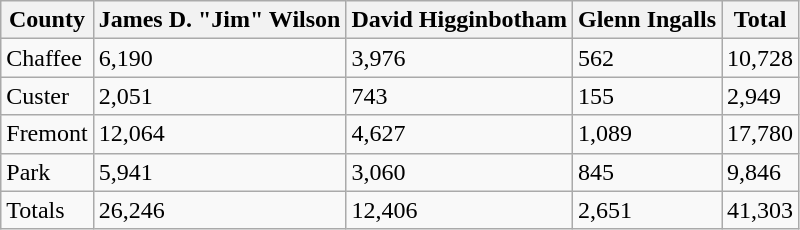<table class="wikitable sortable mw-collapsible mw-collapsed">
<tr>
<th>County</th>
<th>James D. "Jim" Wilson</th>
<th>David Higginbotham</th>
<th>Glenn Ingalls</th>
<th>Total</th>
</tr>
<tr>
<td>Chaffee</td>
<td>6,190</td>
<td>3,976</td>
<td>562</td>
<td>10,728</td>
</tr>
<tr>
<td>Custer</td>
<td>2,051</td>
<td>743</td>
<td>155</td>
<td>2,949</td>
</tr>
<tr>
<td>Fremont</td>
<td>12,064</td>
<td>4,627</td>
<td>1,089</td>
<td>17,780</td>
</tr>
<tr>
<td>Park</td>
<td>5,941</td>
<td>3,060</td>
<td>845</td>
<td>9,846</td>
</tr>
<tr>
<td>Totals</td>
<td>26,246</td>
<td>12,406</td>
<td>2,651</td>
<td>41,303</td>
</tr>
</table>
